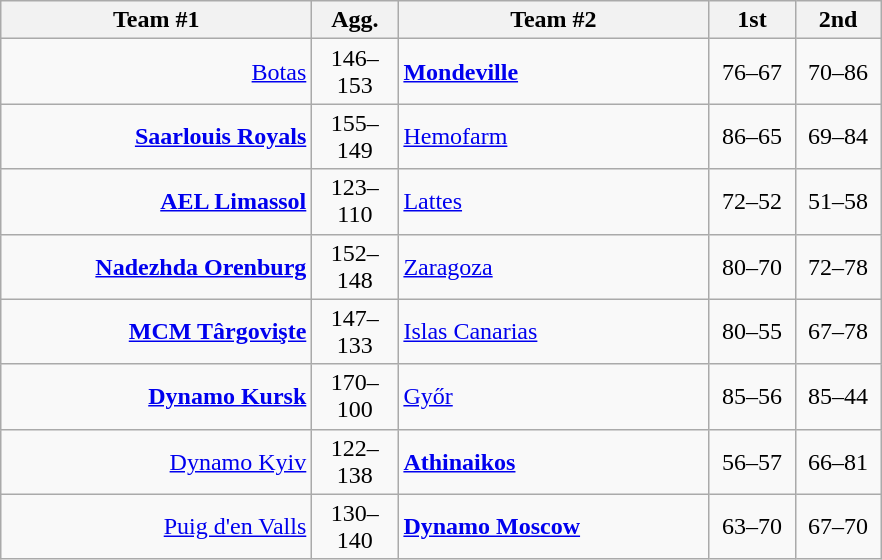<table class=wikitable style="text-align:center">
<tr>
<th width=200>Team #1</th>
<th width=50>Agg.</th>
<th width=200>Team #2</th>
<th width=50>1st</th>
<th width=50>2nd</th>
</tr>
<tr>
<td align=right><a href='#'>Botas</a> </td>
<td>146–153</td>
<td align=left> <strong><a href='#'>Mondeville</a></strong></td>
<td align=center>76–67</td>
<td align=center>70–86</td>
</tr>
<tr>
<td align=right><strong><a href='#'>Saarlouis Royals</a></strong> </td>
<td>155–149</td>
<td align=left> <a href='#'>Hemofarm</a></td>
<td align=center>86–65</td>
<td align=center>69–84</td>
</tr>
<tr>
<td align=right><strong><a href='#'>AEL Limassol</a></strong> </td>
<td>123–110</td>
<td align=left> <a href='#'>Lattes</a></td>
<td align=center>72–52</td>
<td align=center>51–58</td>
</tr>
<tr>
<td align=right><strong><a href='#'>Nadezhda Orenburg</a></strong> </td>
<td>152–148</td>
<td align=left> <a href='#'>Zaragoza</a></td>
<td align=center>80–70</td>
<td align=center>72–78</td>
</tr>
<tr>
<td align=right><strong><a href='#'>MCM Târgovişte</a></strong> </td>
<td>147–133</td>
<td align=left> <a href='#'>Islas Canarias</a></td>
<td align=center>80–55</td>
<td align=center>67–78</td>
</tr>
<tr>
<td align=right><strong><a href='#'>Dynamo Kursk</a></strong> </td>
<td>170–100</td>
<td align=left> <a href='#'>Győr</a></td>
<td align=center>85–56</td>
<td align=center>85–44</td>
</tr>
<tr>
<td align=right><a href='#'>Dynamo Kyiv</a> </td>
<td>122–138</td>
<td align=left> <strong><a href='#'>Athinaikos</a></strong></td>
<td align=center>56–57</td>
<td align=center>66–81</td>
</tr>
<tr>
<td align=right><a href='#'>Puig d'en Valls</a> </td>
<td>130–140</td>
<td align=left> <strong><a href='#'>Dynamo Moscow</a></strong></td>
<td align=center>63–70</td>
<td align=center>67–70</td>
</tr>
</table>
